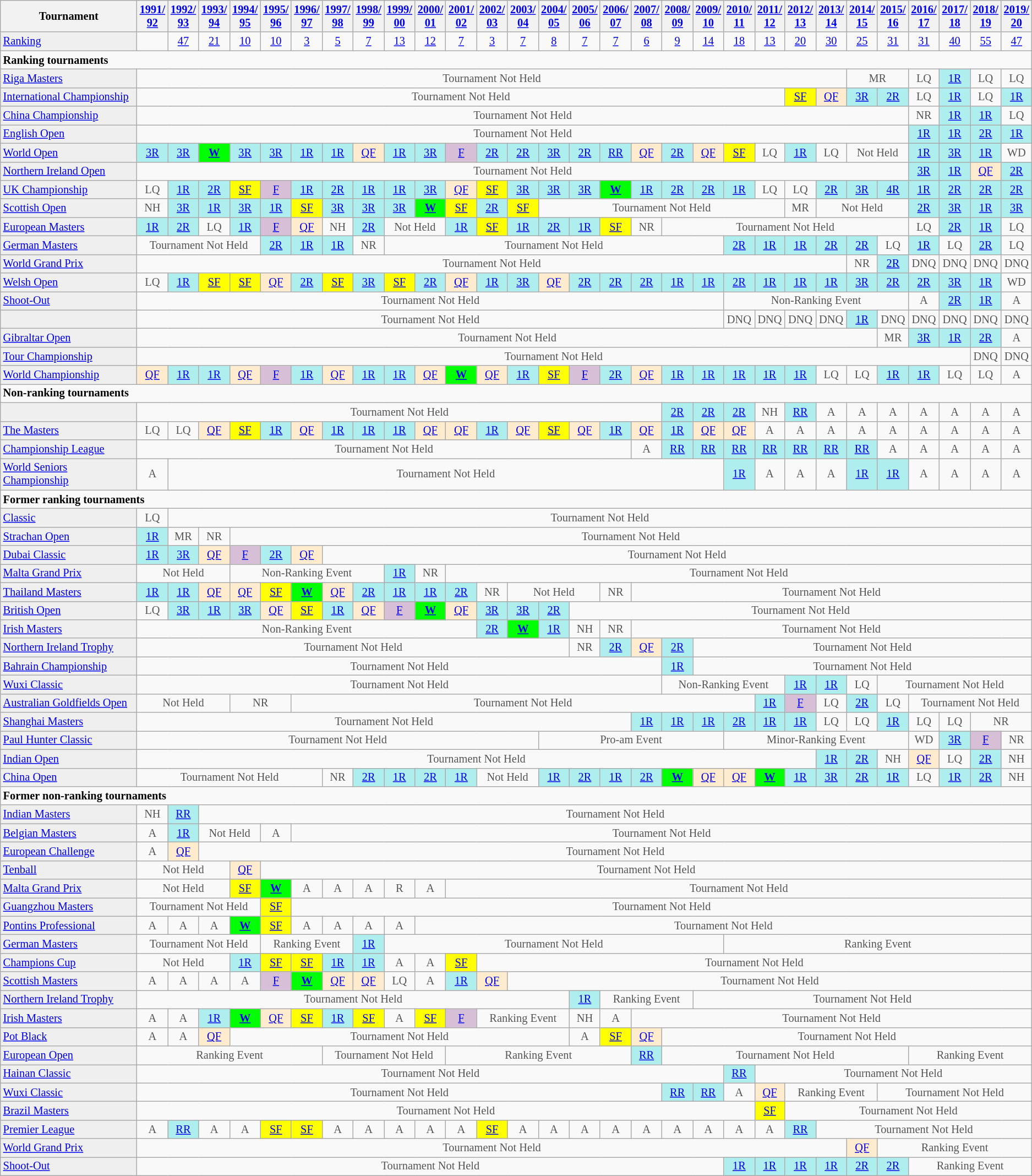<table class="wikitable" style="font-size:85%">
<tr>
<th>Tournament</th>
<th><a href='#'>1991/<br>92</a></th>
<th><a href='#'>1992/<br>93</a></th>
<th><a href='#'>1993/<br>94</a></th>
<th><a href='#'>1994/<br>95</a></th>
<th><a href='#'>1995/<br>96</a></th>
<th><a href='#'>1996/<br>97</a></th>
<th><a href='#'>1997/<br>98</a></th>
<th><a href='#'>1998/<br>99</a></th>
<th><a href='#'>1999/<br>00</a></th>
<th><a href='#'>2000/<br>01</a></th>
<th><a href='#'>2001/<br>02</a></th>
<th><a href='#'>2002/<br>03</a></th>
<th><a href='#'>2003/<br>04</a></th>
<th><a href='#'>2004/<br>05</a></th>
<th><a href='#'>2005/<br>06</a></th>
<th><a href='#'>2006/<br>07</a></th>
<th><a href='#'>2007/<br>08</a></th>
<th><a href='#'>2008/<br>09</a></th>
<th><a href='#'>2009/<br>10</a></th>
<th><a href='#'>2010/<br>11</a></th>
<th><a href='#'>2011/<br>12</a></th>
<th><a href='#'>2012/<br>13</a></th>
<th><a href='#'>2013/<br>14</a></th>
<th><a href='#'>2014/<br>15</a></th>
<th><a href='#'>2015/<br>16</a></th>
<th><a href='#'>2016/<br>17</a></th>
<th><a href='#'>2017/<br>18</a></th>
<th><a href='#'>2018/<br>19</a></th>
<th><a href='#'>2019/<br>20</a></th>
</tr>
<tr>
<td style="background:#EFEFEF;"><a href='#'>Ranking</a></td>
<td style="text-align:center;"></td>
<td style="text-align:center;"><a href='#'>47</a></td>
<td style="text-align:center;"><a href='#'>21</a></td>
<td style="text-align:center;"><a href='#'>10</a></td>
<td style="text-align:center;"><a href='#'>10</a></td>
<td style="text-align:center;"><a href='#'>3</a></td>
<td style="text-align:center;"><a href='#'>5</a></td>
<td style="text-align:center;"><a href='#'>7</a></td>
<td style="text-align:center;"><a href='#'>13</a></td>
<td style="text-align:center;"><a href='#'>12</a></td>
<td style="text-align:center;"><a href='#'>7</a></td>
<td style="text-align:center;"><a href='#'>3</a></td>
<td style="text-align:center;"><a href='#'>7</a></td>
<td style="text-align:center;"><a href='#'>8</a></td>
<td style="text-align:center;"><a href='#'>7</a></td>
<td style="text-align:center;"><a href='#'>7</a></td>
<td style="text-align:center;"><a href='#'>6</a></td>
<td style="text-align:center;"><a href='#'>9</a></td>
<td style="text-align:center;"><a href='#'>14</a></td>
<td style="text-align:center;"><a href='#'>18</a></td>
<td style="text-align:center;"><a href='#'>13</a></td>
<td style="text-align:center;"><a href='#'>20</a></td>
<td style="text-align:center;"><a href='#'>30</a></td>
<td style="text-align:center;"><a href='#'>25</a></td>
<td style="text-align:center;"><a href='#'>31</a></td>
<td style="text-align:center;"><a href='#'>31</a></td>
<td style="text-align:center;"><a href='#'>40</a></td>
<td style="text-align:center;"><a href='#'>55</a></td>
<td style="text-align:center;"><a href='#'>47</a></td>
</tr>
<tr>
<td colspan="30"><strong>Ranking tournaments</strong></td>
</tr>
<tr>
<td style="background:#EFEFEF;"><a href='#'>Riga Masters</a></td>
<td colspan="23" style="text-align:center; color:#555555;">Tournament Not Held</td>
<td colspan="2" style="text-align:center; color:#555555;">MR</td>
<td style="text-align:center; color:#555555;">LQ</td>
<td align="center" style="background:#afeeee;"><a href='#'>1R</a></td>
<td style="text-align:center; color:#555555;">LQ</td>
<td style="text-align:center; color:#555555;">LQ</td>
</tr>
<tr>
<td style="background:#EFEFEF;"><a href='#'>International Championship</a></td>
<td colspan="21" style="text-align:center; color:#555555;">Tournament Not Held</td>
<td style="text-align:center; background:yellow;"><a href='#'>SF</a></td>
<td style="text-align:center; background:#ffebcd;"><a href='#'>QF</a></td>
<td style="text-align:center; background:#afeeee;"><a href='#'>3R</a></td>
<td style="text-align:center; background:#afeeee;"><a href='#'>2R</a></td>
<td style="text-align:center; color:#555555;">LQ</td>
<td style="text-align:center; background:#afeeee;"><a href='#'>1R</a></td>
<td style="text-align:center; color:#555555;">LQ</td>
<td style="text-align:center; background:#afeeee;"><a href='#'>1R</a></td>
</tr>
<tr>
<td style="background:#EFEFEF;"><a href='#'>China Championship</a></td>
<td colspan="25" style="text-align:center; color:#555555;">Tournament Not Held</td>
<td style="text-align:center; color:#555555;">NR</td>
<td style="text-align:center; background:#afeeee;"><a href='#'>1R</a></td>
<td style="text-align:center; background:#afeeee;"><a href='#'>1R</a></td>
<td style="text-align:center; color:#555555;">LQ</td>
</tr>
<tr>
<td style="background:#EFEFEF;"><a href='#'>English Open</a></td>
<td colspan="25" style="text-align:center; color:#555555;">Tournament Not Held</td>
<td style="text-align:center; background:#afeeee;"><a href='#'>1R</a></td>
<td style="text-align:center; background:#afeeee;"><a href='#'>1R</a></td>
<td style="text-align:center; background:#afeeee;"><a href='#'>2R</a></td>
<td style="text-align:center; background:#afeeee;"><a href='#'>1R</a></td>
</tr>
<tr>
<td style="background:#EFEFEF;"><a href='#'>World Open</a></td>
<td style="text-align:center; background:#afeeee;"><a href='#'>3R</a></td>
<td style="text-align:center; background:#afeeee;"><a href='#'>3R</a></td>
<td style="text-align:center; background:#0f0;"><a href='#'><strong>W</strong></a></td>
<td style="text-align:center; background:#afeeee;"><a href='#'>3R</a></td>
<td style="text-align:center; background:#afeeee;"><a href='#'>3R</a></td>
<td style="text-align:center; background:#afeeee;"><a href='#'>1R</a></td>
<td style="text-align:center; background:#afeeee;"><a href='#'>1R</a></td>
<td style="text-align:center; background:#ffebcd;"><a href='#'>QF</a></td>
<td style="text-align:center; background:#afeeee;"><a href='#'>1R</a></td>
<td style="text-align:center; background:#afeeee;"><a href='#'>3R</a></td>
<td style="text-align:center; background:thistle;"><a href='#'>F</a></td>
<td style="text-align:center; background:#afeeee;"><a href='#'>2R</a></td>
<td style="text-align:center; background:#afeeee;"><a href='#'>2R</a></td>
<td style="text-align:center; background:#afeeee;"><a href='#'>3R</a></td>
<td style="text-align:center; background:#afeeee;"><a href='#'>2R</a></td>
<td style="text-align:center; background:#afeeee;"><a href='#'>RR</a></td>
<td style="text-align:center; background:#ffebcd;"><a href='#'>QF</a></td>
<td style="text-align:center; background:#afeeee;"><a href='#'>2R</a></td>
<td style="text-align:center; background:#ffebcd;"><a href='#'>QF</a></td>
<td style="text-align:center; background:yellow;"><a href='#'>SF</a></td>
<td style="text-align:center; color:#555555;">LQ</td>
<td style="text-align:center; background:#afeeee;"><a href='#'>1R</a></td>
<td style="text-align:center; color:#555555;">LQ</td>
<td colspan="2" style="text-align:center; color:#555555;">Not Held</td>
<td style="text-align:center; background:#afeeee;"><a href='#'>1R</a></td>
<td style="text-align:center; background:#afeeee;"><a href='#'>3R</a></td>
<td style="text-align:center; background:#afeeee;"><a href='#'>1R</a></td>
<td style="text-align:center; color:#555555;">WD</td>
</tr>
<tr>
<td style="background:#EFEFEF;"><a href='#'>Northern Ireland Open</a></td>
<td colspan="25" style="text-align:center; color:#555555;">Tournament Not Held</td>
<td style="text-align:center; background:#afeeee;"><a href='#'>3R</a></td>
<td style="text-align:center; background:#afeeee;"><a href='#'>1R</a></td>
<td style="text-align:center; background:#ffebcd;"><a href='#'>QF</a></td>
<td style="text-align:center; background:#afeeee;"><a href='#'>2R</a></td>
</tr>
<tr>
<td style="background:#EFEFEF;"><a href='#'>UK Championship</a></td>
<td style="text-align:center; color:#555555;">LQ</td>
<td style="text-align:center; background:#afeeee;"><a href='#'>1R</a></td>
<td style="text-align:center; background:#afeeee;"><a href='#'>2R</a></td>
<td style="text-align:center; background:yellow;"><a href='#'>SF</a></td>
<td style="text-align:center; background:thistle;"><a href='#'>F</a></td>
<td style="text-align:center; background:#afeeee;"><a href='#'>1R</a></td>
<td style="text-align:center; background:#afeeee;"><a href='#'>2R</a></td>
<td style="text-align:center; background:#afeeee;"><a href='#'>1R</a></td>
<td style="text-align:center; background:#afeeee;"><a href='#'>1R</a></td>
<td style="text-align:center; background:#afeeee;"><a href='#'>3R</a></td>
<td style="text-align:center; background:#ffebcd;"><a href='#'>QF</a></td>
<td style="text-align:center; background:yellow;"><a href='#'>SF</a></td>
<td style="text-align:center; background:#afeeee;"><a href='#'>3R</a></td>
<td style="text-align:center; background:#afeeee;"><a href='#'>3R</a></td>
<td style="text-align:center; background:#afeeee;"><a href='#'>3R</a></td>
<td style="text-align:center; background:#0f0;"><a href='#'><strong>W</strong></a></td>
<td style="text-align:center; background:#afeeee;"><a href='#'>1R</a></td>
<td style="text-align:center; background:#afeeee;"><a href='#'>2R</a></td>
<td style="text-align:center; background:#afeeee;"><a href='#'>2R</a></td>
<td style="text-align:center; background:#afeeee;"><a href='#'>1R</a></td>
<td style="text-align:center; color:#555555;">LQ</td>
<td style="text-align:center; color:#555555;">LQ</td>
<td style="text-align:center; background:#afeeee;"><a href='#'>2R</a></td>
<td style="text-align:center; background:#afeeee;"><a href='#'>3R</a></td>
<td style="text-align:center; background:#afeeee;"><a href='#'>4R</a></td>
<td style="text-align:center; background:#afeeee;"><a href='#'>1R</a></td>
<td style="text-align:center; background:#afeeee;"><a href='#'>2R</a></td>
<td style="text-align:center; background:#afeeee;"><a href='#'>2R</a></td>
<td style="text-align:center; background:#afeeee;"><a href='#'>2R</a></td>
</tr>
<tr>
<td style="background:#EFEFEF;"><a href='#'>Scottish Open</a></td>
<td style="text-align:center; color:#555555;">NH</td>
<td style="text-align:center; background:#afeeee;"><a href='#'>3R</a></td>
<td style="text-align:center; background:#afeeee;"><a href='#'>1R</a></td>
<td style="text-align:center; background:#afeeee;"><a href='#'>3R</a></td>
<td style="text-align:center; background:#afeeee;"><a href='#'>1R</a></td>
<td style="text-align:center; background:yellow;"><a href='#'>SF</a></td>
<td style="text-align:center; background:#afeeee;"><a href='#'>3R</a></td>
<td style="text-align:center; background:#afeeee;"><a href='#'>3R</a></td>
<td style="text-align:center; background:#afeeee;"><a href='#'>3R</a></td>
<td style="text-align:center; background:#0f0;"><a href='#'><strong>W</strong></a></td>
<td style="text-align:center; background:yellow;"><a href='#'>SF</a></td>
<td style="text-align:center; background:#afeeee;"><a href='#'>2R</a></td>
<td style="text-align:center; background:yellow;"><a href='#'>SF</a></td>
<td colspan="8" style="text-align:center; color:#555555;">Tournament Not Held</td>
<td style="text-align:center; color:#555555;">MR</td>
<td colspan="3" style="text-align:center; color:#555555;">Not Held</td>
<td style="text-align:center; background:#afeeee;"><a href='#'>2R</a></td>
<td style="text-align:center; background:#afeeee;"><a href='#'>3R</a></td>
<td style="text-align:center; background:#afeeee;"><a href='#'>1R</a></td>
<td style="text-align:center; background:#afeeee;"><a href='#'>3R</a></td>
</tr>
<tr>
<td style="background:#EFEFEF;"><a href='#'>European Masters</a></td>
<td style="text-align:center; background:#afeeee;"><a href='#'>1R</a></td>
<td style="text-align:center; background:#afeeee;"><a href='#'>2R</a></td>
<td style="text-align:center; color:#555555;">LQ</td>
<td style="text-align:center; background:#afeeee;"><a href='#'>1R</a></td>
<td style="text-align:center; background:thistle;"><a href='#'>F</a></td>
<td style="text-align:center; background:#ffebcd;"><a href='#'>QF</a></td>
<td style="text-align:center; color:#555555;">NH</td>
<td style="text-align:center; background:#afeeee;"><a href='#'>2R</a></td>
<td colspan="2" style="text-align:center; color:#555555;">Not Held</td>
<td style="text-align:center; background:#afeeee;"><a href='#'>1R</a></td>
<td style="text-align:center; background:yellow;"><a href='#'>SF</a></td>
<td style="text-align:center; background:#afeeee;"><a href='#'>1R</a></td>
<td style="text-align:center; background:#afeeee;"><a href='#'>2R</a></td>
<td style="text-align:center; background:#afeeee;"><a href='#'>1R</a></td>
<td style="text-align:center; background:yellow;"><a href='#'>SF</a></td>
<td style="text-align:center; color:#555555;">NR</td>
<td colspan="8" style="text-align:center; color:#555555;">Tournament Not Held</td>
<td style="text-align:center; color:#555555;">LQ</td>
<td style="text-align:center; background:#afeeee;"><a href='#'>2R</a></td>
<td style="text-align:center; background:#afeeee;"><a href='#'>1R</a></td>
<td style="text-align:center; color:#555555;">LQ</td>
</tr>
<tr>
<td style="background:#EFEFEF;"><a href='#'>German Masters</a></td>
<td colspan="4" style="text-align:center; color:#555555;">Tournament Not Held</td>
<td style="text-align:center; background:#afeeee;"><a href='#'>2R</a></td>
<td style="text-align:center; background:#afeeee;"><a href='#'>1R</a></td>
<td style="text-align:center; background:#afeeee;"><a href='#'>1R</a></td>
<td style="text-align:center; color:#555555;">NR</td>
<td colspan="11" style="text-align:center; color:#555555;">Tournament Not Held</td>
<td style="text-align:center; background:#afeeee;"><a href='#'>2R</a></td>
<td style="text-align:center; background:#afeeee;"><a href='#'>1R</a></td>
<td style="text-align:center; background:#afeeee;"><a href='#'>1R</a></td>
<td style="text-align:center; background:#afeeee;"><a href='#'>2R</a></td>
<td style="text-align:center; background:#afeeee;"><a href='#'>2R</a></td>
<td style="text-align:center; color:#555555;">LQ</td>
<td style="text-align:center; background:#afeeee;"><a href='#'>1R</a></td>
<td style="text-align:center; color:#555555;">LQ</td>
<td style="text-align:center; background:#afeeee;"><a href='#'>2R</a></td>
<td style="text-align:center; color:#555555;">LQ</td>
</tr>
<tr>
<td style="background:#EFEFEF;"><a href='#'>World Grand Prix</a></td>
<td colspan="23" style="text-align:center; color:#555555;">Tournament Not Held</td>
<td style="text-align:center; color:#555555;">NR</td>
<td style="text-align:center; background:#afeeee;"><a href='#'>2R</a></td>
<td style="text-align:center; color:#555555;">DNQ</td>
<td style="text-align:center; color:#555555;">DNQ</td>
<td style="text-align:center; color:#555555;">DNQ</td>
<td style="text-align:center; color:#555555;">DNQ</td>
</tr>
<tr>
<td style="background:#EFEFEF;"><a href='#'>Welsh Open</a></td>
<td style="text-align:center; color:#555555;">LQ</td>
<td style="text-align:center; background:#afeeee;"><a href='#'>1R</a></td>
<td style="text-align:center; background:yellow;"><a href='#'>SF</a></td>
<td style="text-align:center; background:yellow;"><a href='#'>SF</a></td>
<td style="text-align:center; background:#ffebcd;"><a href='#'>QF</a></td>
<td style="text-align:center; background:#afeeee;"><a href='#'>2R</a></td>
<td style="text-align:center; background:yellow;"><a href='#'>SF</a></td>
<td style="text-align:center; background:#afeeee;"><a href='#'>3R</a></td>
<td style="text-align:center; background:yellow;"><a href='#'>SF</a></td>
<td style="text-align:center; background:#afeeee;"><a href='#'>2R</a></td>
<td style="text-align:center; background:#ffebcd;"><a href='#'>QF</a></td>
<td style="text-align:center; background:#afeeee;"><a href='#'>1R</a></td>
<td style="text-align:center; background:#afeeee;"><a href='#'>3R</a></td>
<td style="text-align:center; background:#ffebcd;"><a href='#'>QF</a></td>
<td style="text-align:center; background:#afeeee;"><a href='#'>2R</a></td>
<td style="text-align:center; background:#afeeee;"><a href='#'>2R</a></td>
<td style="text-align:center; background:#afeeee;"><a href='#'>2R</a></td>
<td style="text-align:center; background:#afeeee;"><a href='#'>1R</a></td>
<td style="text-align:center; background:#afeeee;"><a href='#'>1R</a></td>
<td style="text-align:center; background:#afeeee;"><a href='#'>2R</a></td>
<td style="text-align:center; background:#afeeee;"><a href='#'>1R</a></td>
<td style="text-align:center; background:#afeeee;"><a href='#'>1R</a></td>
<td style="text-align:center; background:#afeeee;"><a href='#'>1R</a></td>
<td style="text-align:center; background:#afeeee;"><a href='#'>3R</a></td>
<td style="text-align:center; background:#afeeee;"><a href='#'>2R</a></td>
<td style="text-align:center; background:#afeeee;"><a href='#'>2R</a></td>
<td style="text-align:center; background:#afeeee;"><a href='#'>3R</a></td>
<td style="text-align:center; background:#afeeee;"><a href='#'>1R</a></td>
<td style="text-align:center; color:#555555;">WD</td>
</tr>
<tr>
<td style="background:#EFEFEF;"><a href='#'>Shoot-Out</a></td>
<td colspan="19" style="text-align:center; color:#555555;">Tournament Not Held</td>
<td colspan="6" style="text-align:center; color:#555555;">Non-Ranking Event</td>
<td style="text-align:center; color:#555555;">A</td>
<td style="text-align:center; background:#afeeee;"><a href='#'>2R</a></td>
<td style="text-align:center; background:#afeeee;"><a href='#'>1R</a></td>
<td style="text-align:center; color:#555555;">A</td>
</tr>
<tr>
<td style="background:#EFEFEF;"></td>
<td colspan="19" style="text-align:center; color:#555555;">Tournament Not Held</td>
<td style="text-align:center; color:#555555;">DNQ</td>
<td style="text-align:center; color:#555555;">DNQ</td>
<td style="text-align:center; color:#555555;">DNQ</td>
<td style="text-align:center; color:#555555;">DNQ</td>
<td style="text-align:center; background:#afeeee;"><a href='#'>1R</a></td>
<td style="text-align:center; color:#555555;">DNQ</td>
<td style="text-align:center; color:#555555;">DNQ</td>
<td style="text-align:center; color:#555555;">DNQ</td>
<td style="text-align:center; color:#555555;">DNQ</td>
<td style="text-align:center; color:#555555;">DNQ</td>
</tr>
<tr>
<td style="background:#EFEFEF;"><a href='#'>Gibraltar Open</a></td>
<td colspan="24" style="text-align:center; color:#555555;">Tournament Not Held</td>
<td style="text-align:center; color:#555555;">MR</td>
<td style="text-align:center; background:#afeeee;"><a href='#'>3R</a></td>
<td style="text-align:center; background:#afeeee;"><a href='#'>1R</a></td>
<td style="text-align:center; background:#afeeee;"><a href='#'>2R</a></td>
<td style="text-align:center; color:#555555;">A</td>
</tr>
<tr>
<td style="background:#EFEFEF;"><a href='#'>Tour Championship</a></td>
<td colspan="27" style="text-align:center; color:#555555;">Tournament Not Held</td>
<td align="center" style="color:#555555;">DNQ</td>
<td align="center" style="color:#555555;">DNQ</td>
</tr>
<tr>
<td style="background:#EFEFEF;"><a href='#'>World Championship</a></td>
<td style="text-align:center; background:#ffebcd;"><a href='#'>QF</a></td>
<td style="text-align:center; background:#afeeee;"><a href='#'>1R</a></td>
<td style="text-align:center; background:#afeeee;"><a href='#'>1R</a></td>
<td style="text-align:center; background:#ffebcd;"><a href='#'>QF</a></td>
<td style="text-align:center; background:thistle;"><a href='#'>F</a></td>
<td style="text-align:center; background:#afeeee;"><a href='#'>1R</a></td>
<td style="text-align:center; background:#ffebcd;"><a href='#'>QF</a></td>
<td style="text-align:center; background:#afeeee;"><a href='#'>1R</a></td>
<td style="text-align:center; background:#afeeee;"><a href='#'>1R</a></td>
<td style="text-align:center; background:#ffebcd;"><a href='#'>QF</a></td>
<td style="text-align:center; background:#0f0;"><a href='#'><strong>W</strong></a></td>
<td style="text-align:center; background:#ffebcd;"><a href='#'>QF</a></td>
<td style="text-align:center; background:#afeeee;"><a href='#'>1R</a></td>
<td style="text-align:center; background:yellow;"><a href='#'>SF</a></td>
<td style="text-align:center; background:thistle;"><a href='#'>F</a></td>
<td style="text-align:center; background:#afeeee;"><a href='#'>2R</a></td>
<td style="text-align:center; background:#ffebcd;"><a href='#'>QF</a></td>
<td style="text-align:center; background:#afeeee;"><a href='#'>1R</a></td>
<td style="text-align:center; background:#afeeee;"><a href='#'>1R</a></td>
<td style="text-align:center; background:#afeeee;"><a href='#'>1R</a></td>
<td style="text-align:center; background:#afeeee;"><a href='#'>1R</a></td>
<td style="text-align:center; background:#afeeee;"><a href='#'>1R</a></td>
<td style="text-align:center; color:#555555;">LQ</td>
<td style="text-align:center; color:#555555;">LQ</td>
<td style="text-align:center; background:#afeeee;"><a href='#'>1R</a></td>
<td style="text-align:center; background:#afeeee;"><a href='#'>1R</a></td>
<td style="text-align:center; color:#555555;">LQ</td>
<td style="text-align:center; color:#555555;">LQ</td>
<td style="text-align:center; color:#555555;">A</td>
</tr>
<tr>
<td colspan="30"><strong>Non-ranking tournaments</strong></td>
</tr>
<tr>
<td style="background:#EFEFEF;"></td>
<td colspan="17" style="text-align:center; color:#555555;">Tournament Not Held</td>
<td align="center" style="background:#afeeee;"><a href='#'>2R</a></td>
<td align="center" style="background:#afeeee;"><a href='#'>2R</a></td>
<td align="center" style="background:#afeeee;"><a href='#'>2R</a></td>
<td style="text-align:center; color:#555555;">NH</td>
<td align="center" style="background:#afeeee;"><a href='#'>RR</a></td>
<td style="text-align:center; color:#555555;">A</td>
<td style="text-align:center; color:#555555;">A</td>
<td style="text-align:center; color:#555555;">A</td>
<td style="text-align:center; color:#555555;">A</td>
<td style="text-align:center; color:#555555;">A</td>
<td style="text-align:center; color:#555555;">A</td>
<td style="text-align:center; color:#555555;">A</td>
</tr>
<tr>
<td style="background:#EFEFEF;"><a href='#'>The Masters</a></td>
<td style="text-align:center; color:#555555;">LQ</td>
<td style="text-align:center; color:#555555;">LQ</td>
<td style="text-align:center; background:#ffebcd;"><a href='#'>QF</a></td>
<td style="text-align:center; background:yellow;"><a href='#'>SF</a></td>
<td style="text-align:center; background:#afeeee;"><a href='#'>1R</a></td>
<td style="text-align:center; background:#ffebcd;"><a href='#'>QF</a></td>
<td style="text-align:center; background:#afeeee;"><a href='#'>1R</a></td>
<td style="text-align:center; background:#afeeee;"><a href='#'>1R</a></td>
<td style="text-align:center; background:#afeeee;"><a href='#'>1R</a></td>
<td style="text-align:center; background:#ffebcd;"><a href='#'>QF</a></td>
<td style="text-align:center; background:#ffebcd;"><a href='#'>QF</a></td>
<td style="text-align:center; background:#afeeee;"><a href='#'>1R</a></td>
<td style="text-align:center; background:#ffebcd;"><a href='#'>QF</a></td>
<td style="text-align:center; background:yellow;"><a href='#'>SF</a></td>
<td style="text-align:center; background:#ffebcd;"><a href='#'>QF</a></td>
<td style="text-align:center; background:#afeeee;"><a href='#'>1R</a></td>
<td style="text-align:center; background:#ffebcd;"><a href='#'>QF</a></td>
<td style="text-align:center; background:#afeeee;"><a href='#'>1R</a></td>
<td style="text-align:center; background:#ffebcd;"><a href='#'>QF</a></td>
<td style="text-align:center; background:#ffebcd;"><a href='#'>QF</a></td>
<td style="text-align:center; color:#555555;">A</td>
<td style="text-align:center; color:#555555;">A</td>
<td style="text-align:center; color:#555555;">A</td>
<td style="text-align:center; color:#555555;">A</td>
<td style="text-align:center; color:#555555;">A</td>
<td style="text-align:center; color:#555555;">A</td>
<td style="text-align:center; color:#555555;">A</td>
<td style="text-align:center; color:#555555;">A</td>
<td style="text-align:center; color:#555555;">A</td>
</tr>
<tr>
<td style="background:#EFEFEF;"><a href='#'>Championship League</a></td>
<td colspan="16" style="text-align:center; color:#555555;">Tournament Not Held</td>
<td style="text-align:center; color:#555555;">A</td>
<td align="center" style="background:#afeeee;"><a href='#'>RR</a></td>
<td align="center" style="background:#afeeee;"><a href='#'>RR</a></td>
<td align="center" style="background:#afeeee;"><a href='#'>RR</a></td>
<td align="center" style="background:#afeeee;"><a href='#'>RR</a></td>
<td align="center" style="background:#afeeee;"><a href='#'>RR</a></td>
<td align="center" style="background:#afeeee;"><a href='#'>RR</a></td>
<td align="center" style="background:#afeeee;"><a href='#'>RR</a></td>
<td align="center" style="color:#555555;">A</td>
<td align="center" style="color:#555555;">A</td>
<td align="center" style="color:#555555;">A</td>
<td align="center" style="color:#555555;">A</td>
<td align="center" style="color:#555555;">A</td>
</tr>
<tr>
<td style="background:#EFEFEF;"><a href='#'>World Seniors Championship</a></td>
<td align="center" style="color:#555555;">A</td>
<td align="center" colspan="18" style="color:#555555;">Tournament Not Held</td>
<td align="center" style="background:#afeeee;"><a href='#'>1R</a></td>
<td align="center" style="color:#555555;">A</td>
<td align="center" style="color:#555555;">A</td>
<td align="center" style="color:#555555;">A</td>
<td align="center" style="background:#afeeee;"><a href='#'>1R</a></td>
<td align="center" style="background:#afeeee;"><a href='#'>1R</a></td>
<td align="center" style="color:#555555;">A</td>
<td align="center" style="color:#555555;">A</td>
<td align="center" style="color:#555555;">A</td>
<td align="center" style="color:#555555;">A</td>
</tr>
<tr>
<td colspan="30"><strong>Former ranking tournaments</strong></td>
</tr>
<tr>
<td style="background:#EFEFEF;"><a href='#'>Classic</a></td>
<td align="center" style="color:#555555;">LQ</td>
<td align="center" colspan="30" style="color:#555555;">Tournament Not Held</td>
</tr>
<tr>
<td style="background:#EFEFEF;"><a href='#'>Strachan Open</a></td>
<td style="text-align:center; background:#afeeee;"><a href='#'>1R</a></td>
<td align="center" style="color:#555555;">MR</td>
<td align="center" style="color:#555555;">NR</td>
<td align="center" colspan="30" style="color:#555555;">Tournament Not Held</td>
</tr>
<tr>
<td style="background:#EFEFEF;"><a href='#'>Dubai Classic</a></td>
<td style="text-align:center; background:#afeeee;"><a href='#'>1R</a></td>
<td style="text-align:center; background:#afeeee;"><a href='#'>3R</a></td>
<td style="text-align:center; background:#ffebcd;"><a href='#'>QF</a></td>
<td style="text-align:center; background:thistle;"><a href='#'>F</a></td>
<td style="text-align:center; background:#afeeee;"><a href='#'>2R</a></td>
<td style="text-align:center; background:#ffebcd;"><a href='#'>QF</a></td>
<td colspan="30" style="text-align:center; color:#555555;">Tournament Not Held</td>
</tr>
<tr>
<td style="background:#EFEFEF;"><a href='#'>Malta Grand Prix</a></td>
<td colspan="3" style="text-align:center; color:#555555;">Not Held</td>
<td colspan="5" style="text-align:center; color:#555555;">Non-Ranking Event</td>
<td style="text-align:center; background:#afeeee;"><a href='#'>1R</a></td>
<td style="text-align:center; color:#555555;">NR</td>
<td colspan="30" style="text-align:center; color:#555555;">Tournament Not Held</td>
</tr>
<tr>
<td style="background:#EFEFEF;"><a href='#'>Thailand Masters</a></td>
<td style="text-align:center; background:#afeeee;"><a href='#'>1R</a></td>
<td style="text-align:center; background:#afeeee;"><a href='#'>1R</a></td>
<td style="text-align:center; background:#ffebcd;"><a href='#'>QF</a></td>
<td style="text-align:center; background:#ffebcd;"><a href='#'>QF</a></td>
<td style="text-align:center; background:yellow;"><a href='#'>SF</a></td>
<td style="text-align:center; background:#0f0;"><a href='#'><strong>W</strong></a></td>
<td style="text-align:center; background:#ffebcd;"><a href='#'>QF</a></td>
<td style="text-align:center; background:#afeeee;"><a href='#'>2R</a></td>
<td style="text-align:center; background:#afeeee;"><a href='#'>1R</a></td>
<td style="text-align:center; background:#afeeee;"><a href='#'>1R</a></td>
<td style="text-align:center; background:#afeeee;"><a href='#'>2R</a></td>
<td style="text-align:center; color:#555555;">NR</td>
<td colspan="3" style="text-align:center; color:#555555;">Not Held</td>
<td style="text-align:center; color:#555555;">NR</td>
<td colspan="30" style="text-align:center; color:#555555;">Tournament Not Held</td>
</tr>
<tr>
<td style="background:#EFEFEF;"><a href='#'>British Open</a></td>
<td style="text-align:center; color:#555555;">LQ</td>
<td style="text-align:center; background:#afeeee;"><a href='#'>3R</a></td>
<td style="text-align:center; background:#afeeee;"><a href='#'>1R</a></td>
<td style="text-align:center; background:#afeeee;"><a href='#'>3R</a></td>
<td style="text-align:center; background:#ffebcd;"><a href='#'>QF</a></td>
<td style="text-align:center; background:yellow;"><a href='#'>SF</a></td>
<td style="text-align:center; background:#afeeee;"><a href='#'>1R</a></td>
<td style="text-align:center; background:#ffebcd;"><a href='#'>QF</a></td>
<td style="text-align:center; background:thistle;"><a href='#'>F</a></td>
<td style="text-align:center; background:#0f0;"><a href='#'><strong>W</strong></a></td>
<td style="text-align:center; background:#ffebcd;"><a href='#'>QF</a></td>
<td style="text-align:center; background:#afeeee;"><a href='#'>3R</a></td>
<td style="text-align:center; background:#afeeee;"><a href='#'>3R</a></td>
<td style="text-align:center; background:#afeeee;"><a href='#'>2R</a></td>
<td colspan="30" style="text-align:center; color:#555555;">Tournament Not Held</td>
</tr>
<tr>
<td style="background:#EFEFEF;"><a href='#'>Irish Masters</a></td>
<td colspan="11" style="text-align:center; color:#555555;">Non-Ranking Event</td>
<td style="text-align:center; background:#afeeee;"><a href='#'>2R</a></td>
<td style="text-align:center; background:#0f0;"><a href='#'><strong>W</strong></a></td>
<td style="text-align:center; background:#afeeee;"><a href='#'>1R</a></td>
<td style="text-align:center; color:#555555;">NH</td>
<td style="text-align:center; color:#555555;">NR</td>
<td colspan="30" style="text-align:center; color:#555555;">Tournament Not Held</td>
</tr>
<tr>
<td style="background:#EFEFEF;"><a href='#'>Northern Ireland Trophy</a></td>
<td colspan="14" style="text-align:center; color:#555555;">Tournament Not Held</td>
<td style="text-align:center; color:#555555;">NR</td>
<td style="text-align:center; background:#afeeee;"><a href='#'>2R</a></td>
<td style="text-align:center; background:#ffebcd;"><a href='#'>QF</a></td>
<td style="text-align:center; background:#afeeee;"><a href='#'>2R</a></td>
<td colspan="30" style="text-align:center; color:#555555;">Tournament Not Held</td>
</tr>
<tr>
<td style="background:#EFEFEF;"><a href='#'>Bahrain Championship</a></td>
<td align="center" colspan="17" style="color:#555555;">Tournament Not Held</td>
<td align="center" style="background:#afeeee;"><a href='#'>1R</a></td>
<td align="center" colspan="30" style="color:#555555;">Tournament Not Held</td>
</tr>
<tr>
<td style="background:#EFEFEF;"><a href='#'>Wuxi Classic</a></td>
<td colspan="17" style="text-align:center; color:#555555;">Tournament Not Held</td>
<td colspan="4" style="text-align:center; color:#555555;">Non-Ranking Event</td>
<td style="text-align:center; background:#afeeee;"><a href='#'>1R</a></td>
<td style="text-align:center; background:#afeeee;"><a href='#'>1R</a></td>
<td style="text-align:center; color:#555555;">LQ</td>
<td colspan="30" style="text-align:center; color:#555555;">Tournament Not Held</td>
</tr>
<tr>
<td style="background:#EFEFEF;"><a href='#'>Australian Goldfields Open</a></td>
<td colspan="3" style="text-align:center; color:#555555;">Not Held</td>
<td colspan="2" style="text-align:center; color:#555555;">NR</td>
<td colspan="15" style="text-align:center; color:#555555;">Tournament Not Held</td>
<td style="text-align:center; background:#afeeee;"><a href='#'>1R</a></td>
<td style="text-align:center; background:thistle;"><a href='#'>F</a></td>
<td style="text-align:center; color:#555555;">LQ</td>
<td style="text-align:center; background:#afeeee;"><a href='#'>2R</a></td>
<td style="text-align:center; color:#555555;">LQ</td>
<td colspan="30" style="text-align:center; color:#555555;">Tournament Not Held</td>
</tr>
<tr>
<td style="background:#EFEFEF;"><a href='#'>Shanghai Masters</a></td>
<td colspan="16" style="text-align:center; color:#555555;">Tournament Not Held</td>
<td style="text-align:center; background:#afeeee;"><a href='#'>1R</a></td>
<td style="text-align:center; background:#afeeee;"><a href='#'>1R</a></td>
<td style="text-align:center; background:#afeeee;"><a href='#'>1R</a></td>
<td style="text-align:center; background:#afeeee;"><a href='#'>2R</a></td>
<td style="text-align:center; background:#afeeee;"><a href='#'>1R</a></td>
<td style="text-align:center; background:#afeeee;"><a href='#'>1R</a></td>
<td style="text-align:center; color:#555555;">LQ</td>
<td style="text-align:center; color:#555555;">LQ</td>
<td style="text-align:center; background:#afeeee;"><a href='#'>1R</a></td>
<td style="text-align:center; color:#555555;">LQ</td>
<td style="text-align:center; color:#555555;">LQ</td>
<td colspan="2" style="text-align:center; color:#555555;">NR</td>
</tr>
<tr>
<td style="background:#EFEFEF;"><a href='#'>Paul Hunter Classic</a></td>
<td colspan="13" style="text-align:center; color:#555555;">Tournament Not Held</td>
<td colspan="6" style="text-align:center; color:#555555;">Pro-am Event</td>
<td colspan="6" style="text-align:center; color:#555555;">Minor-Ranking Event</td>
<td style="text-align:center; color:#555555;">WD</td>
<td style="text-align:center; background:#afeeee;"><a href='#'>3R</a></td>
<td style="text-align:center; background:thistle;"><a href='#'>F</a></td>
<td style="text-align:center; color:#555555;">NR</td>
</tr>
<tr>
<td style="background:#EFEFEF;"><a href='#'>Indian Open</a></td>
<td align="center" colspan="22" style="color:#555555;">Tournament Not Held</td>
<td style="text-align:center; background:#afeeee;"><a href='#'>1R</a></td>
<td style="text-align:center; background:#afeeee;"><a href='#'>2R</a></td>
<td style="text-align:center; color:#555555;">NH</td>
<td style="text-align:center; background:#ffebcd;"><a href='#'>QF</a></td>
<td style="text-align:center; color:#555555;">LQ</td>
<td style="text-align:center; background:#afeeee;"><a href='#'>2R</a></td>
<td style="text-align:center; color:#555555;">NH</td>
</tr>
<tr>
<td style="background:#EFEFEF;"><a href='#'>China Open</a></td>
<td colspan="6" style="text-align:center; color:#555555;">Tournament Not Held</td>
<td style="text-align:center; color:#555555;">NR</td>
<td style="text-align:center; background:#afeeee;"><a href='#'>2R</a></td>
<td style="text-align:center; background:#afeeee;"><a href='#'>1R</a></td>
<td style="text-align:center; background:#afeeee;"><a href='#'>2R</a></td>
<td style="text-align:center; background:#afeeee;"><a href='#'>1R</a></td>
<td colspan="2" style="text-align:center; color:#555555;">Not Held</td>
<td style="text-align:center; background:#afeeee;"><a href='#'>1R</a></td>
<td style="text-align:center; background:#afeeee;"><a href='#'>2R</a></td>
<td style="text-align:center; background:#afeeee;"><a href='#'>1R</a></td>
<td style="text-align:center; background:#afeeee;"><a href='#'>2R</a></td>
<td style="text-align:center; background:#0f0;"><a href='#'><strong>W</strong></a></td>
<td style="text-align:center; background:#ffebcd;"><a href='#'>QF</a></td>
<td style="text-align:center; background:#ffebcd;"><a href='#'>QF</a></td>
<td style="text-align:center; background:#0f0;"><a href='#'><strong>W</strong></a></td>
<td style="text-align:center; background:#afeeee;"><a href='#'>1R</a></td>
<td style="text-align:center; background:#afeeee;"><a href='#'>3R</a></td>
<td style="text-align:center; background:#afeeee;"><a href='#'>2R</a></td>
<td style="text-align:center; background:#afeeee;"><a href='#'>1R</a></td>
<td style="text-align:center; color:#555555;">LQ</td>
<td style="text-align:center; background:#afeeee;"><a href='#'>1R</a></td>
<td style="text-align:center; background:#afeeee;"><a href='#'>2R</a></td>
<td style="text-align:center; color:#555555;">NH</td>
</tr>
<tr>
<td colspan="30"><strong>Former non-ranking tournaments</strong></td>
</tr>
<tr>
<td style="background:#EFEFEF;"><a href='#'>Indian Masters</a></td>
<td style="text-align:center; color:#555555;">NH</td>
<td style="text-align:center; background:#afeeee;"><a href='#'>RR</a></td>
<td colspan="30" style="text-align:center; color:#555555;">Tournament Not Held</td>
</tr>
<tr>
<td style="background:#EFEFEF;"><a href='#'>Belgian Masters</a></td>
<td style="text-align:center; color:#555555;">A</td>
<td style="text-align:center; background:#afeeee;"><a href='#'>1R</a></td>
<td colspan="2" style="text-align:center; color:#555555;">Not Held</td>
<td style="text-align:center; color:#555555;">A</td>
<td colspan="30" style="text-align:center; color:#555555;">Tournament Not Held</td>
</tr>
<tr>
<td style="background:#EFEFEF;"><a href='#'>European Challenge</a></td>
<td style="text-align:center; color:#555555;">A</td>
<td style="text-align:center; background:#ffebcd;"><a href='#'>QF</a></td>
<td colspan="30" style="text-align:center; color:#555555;">Tournament Not Held</td>
</tr>
<tr>
<td style="background:#EFEFEF;"><a href='#'>Tenball</a></td>
<td colspan="3" style="text-align:center; color:#555555;">Not Held</td>
<td style="text-align:center; background:#ffebcd;"><a href='#'>QF</a></td>
<td colspan="30" style="text-align:center; color:#555555;">Tournament Not Held</td>
</tr>
<tr>
<td style="background:#EFEFEF;"><a href='#'>Malta Grand Prix</a></td>
<td colspan="3" style="text-align:center; color:#555555;">Not Held</td>
<td style="text-align:center; background:yellow;"><a href='#'>SF</a></td>
<td style="text-align:center; background:#0f0;"><a href='#'><strong>W</strong></a></td>
<td style="text-align:center; color:#555555;">A</td>
<td style="text-align:center; color:#555555;">A</td>
<td style="text-align:center; color:#555555;">A</td>
<td style="text-align:center; color:#555555;">R</td>
<td style="text-align:center; color:#555555;">A</td>
<td colspan="30" style="text-align:center; color:#555555;">Tournament Not Held</td>
</tr>
<tr>
<td style="background:#EFEFEF;"><a href='#'>Guangzhou Masters</a></td>
<td colspan="4" style="text-align:center; color:#555555;">Tournament Not Held</td>
<td style="text-align:center; background:yellow;"><a href='#'>SF</a></td>
<td colspan="30" style="text-align:center; color:#555555;">Tournament Not Held</td>
</tr>
<tr>
<td style="background:#EFEFEF;"><a href='#'>Pontins Professional</a></td>
<td style="text-align:center; color:#555555;">A</td>
<td style="text-align:center; color:#555555;">A</td>
<td style="text-align:center; color:#555555;">A</td>
<td style="text-align:center; background:#0f0;"><a href='#'><strong>W</strong></a></td>
<td style="text-align:center; background:yellow;"><a href='#'>SF</a></td>
<td style="text-align:center; color:#555555;">A</td>
<td style="text-align:center; color:#555555;">A</td>
<td style="text-align:center; color:#555555;">A</td>
<td style="text-align:center; color:#555555;">A</td>
<td colspan="30" style="text-align:center; color:#555555;">Tournament Not Held</td>
</tr>
<tr>
<td style="background:#EFEFEF;"><a href='#'>German Masters</a></td>
<td colspan="4" style="text-align:center; color:#555555;">Tournament Not Held</td>
<td colspan="3" style="text-align:center; color:#555555;">Ranking Event</td>
<td align="center" style="background:#afeeee;"><a href='#'>1R</a></td>
<td colspan="11" style="text-align:center; color:#555555;">Tournament Not Held</td>
<td colspan="30" style="text-align:center; color:#555555;">Ranking Event</td>
</tr>
<tr>
<td style="background:#EFEFEF;"><a href='#'>Champions Cup</a></td>
<td colspan="3" style="text-align:center; color:#555555;">Not Held</td>
<td style="text-align:center; background:#afeeee;"><a href='#'>1R</a></td>
<td style="text-align:center; background:yellow;"><a href='#'>SF</a></td>
<td style="text-align:center; background:yellow;"><a href='#'>SF</a></td>
<td style="text-align:center; background:#afeeee;"><a href='#'>1R</a></td>
<td style="text-align:center; background:#afeeee;"><a href='#'>1R</a></td>
<td style="text-align:center; color:#555555;">A</td>
<td style="text-align:center; color:#555555;">A</td>
<td style="text-align:center; background:yellow;"><a href='#'>SF</a></td>
<td colspan="30" style="text-align:center; color:#555555;">Tournament Not Held</td>
</tr>
<tr>
<td style="background:#EFEFEF;"><a href='#'>Scottish Masters</a></td>
<td style="text-align:center; color:#555555;">A</td>
<td style="text-align:center; color:#555555;">A</td>
<td style="text-align:center; color:#555555;">A</td>
<td style="text-align:center; color:#555555;">A</td>
<td style="text-align:center; background:thistle;"><a href='#'>F</a></td>
<td style="text-align:center; background:#0f0;"><a href='#'><strong>W</strong></a></td>
<td style="text-align:center; background:#ffebcd;"><a href='#'>QF</a></td>
<td style="text-align:center; background:#ffebcd;"><a href='#'>QF</a></td>
<td style="text-align:center; color:#555555;">LQ</td>
<td style="text-align:center; color:#555555;">A</td>
<td style="text-align:center; background:#afeeee;"><a href='#'>1R</a></td>
<td style="text-align:center; background:#ffebcd;"><a href='#'>QF</a></td>
<td colspan="30" style="text-align:center; color:#555555;">Tournament Not Held</td>
</tr>
<tr>
<td style="background:#EFEFEF;"><a href='#'>Northern Ireland Trophy</a></td>
<td colspan="14" style="text-align:center; color:#555555;">Tournament Not Held</td>
<td align="center" style="background:#afeeee;"><a href='#'>1R</a></td>
<td colspan="3" style="text-align:center; color:#555555;">Ranking Event</td>
<td colspan="30" style="text-align:center; color:#555555;">Tournament Not Held</td>
</tr>
<tr>
<td style="background:#EFEFEF;"><a href='#'>Irish Masters</a></td>
<td style="text-align:center; color:#555555;">A</td>
<td style="text-align:center; color:#555555;">A</td>
<td style="text-align:center; background:#afeeee;"><a href='#'>1R</a></td>
<td style="text-align:center; background:#0f0;"><a href='#'><strong>W</strong></a></td>
<td style="text-align:center; background:#ffebcd;"><a href='#'>QF</a></td>
<td style="text-align:center; background:yellow;"><a href='#'>SF</a></td>
<td style="text-align:center; background:#afeeee;"><a href='#'>1R</a></td>
<td style="text-align:center; background:yellow;"><a href='#'>SF</a></td>
<td style="text-align:center; color:#555555;">A</td>
<td style="text-align:center; background:yellow;"><a href='#'>SF</a></td>
<td style="text-align:center; background:thistle;"><a href='#'>F</a></td>
<td colspan="3" style="text-align:center; color:#555555;">Ranking Event</td>
<td style="text-align:center; color:#555555;">NH</td>
<td style="text-align:center; color:#555555;">A</td>
<td colspan="30" style="text-align:center; color:#555555;">Tournament Not Held</td>
</tr>
<tr>
<td style="background:#EFEFEF;"><a href='#'>Pot Black</a></td>
<td style="text-align:center; color:#555555;">A</td>
<td style="text-align:center; color:#555555;">A</td>
<td align="center" style="background:#ffebcd;"><a href='#'>QF</a></td>
<td style="text-align:center; color:#555555;" colspan="11">Tournament Not Held</td>
<td style="text-align:center; color:#555555;">A</td>
<td style="text-align:center; background:yellow;"><a href='#'>SF</a></td>
<td align="center" style="background:#ffebcd;"><a href='#'>QF</a></td>
<td style="text-align:center; color:#555555;" colspan="30">Tournament Not Held</td>
</tr>
<tr>
<td style="background:#EFEFEF;"><a href='#'>European Open</a></td>
<td colspan="6" style="text-align:center; color:#555555;">Ranking Event</td>
<td colspan="4" style="text-align:center; color:#555555;">Tournament Not Held</td>
<td colspan="6" style="text-align:center; color:#555555;">Ranking Event</td>
<td align="center" style="background:#afeeee;"><a href='#'>RR</a></td>
<td colspan="8" style="text-align:center; color:#555555;">Tournament Not Held</td>
<td colspan="10" style="text-align:center; color:#555555;">Ranking Event</td>
</tr>
<tr>
<td style="background:#EFEFEF;"><a href='#'>Hainan Classic</a></td>
<td align="center" colspan="19" style="color:#555555;">Tournament Not Held</td>
<td align="center" style="background:#afeeee;"><a href='#'>RR</a></td>
<td colspan="30" style="text-align:center; color:#555555;">Tournament Not Held</td>
</tr>
<tr>
<td style="background:#EFEFEF;"><a href='#'>Wuxi Classic</a></td>
<td align="center" colspan="17" style="color:#555555;">Tournament Not Held</td>
<td align="center" style="background:#afeeee;"><a href='#'>RR</a></td>
<td align="center" style="background:#afeeee;"><a href='#'>RR</a></td>
<td align="center" style="color:#555555;">A</td>
<td align="center" style="background:#ffebcd;"><a href='#'>QF</a></td>
<td align="center" colspan="3" style="color:#555555;">Ranking Event</td>
<td colspan="30" style="text-align:center; color:#555555;">Tournament Not Held</td>
</tr>
<tr>
<td style="background:#EFEFEF;"><a href='#'>Brazil Masters</a></td>
<td align="center" colspan="20" style="color:#555555;">Tournament Not Held</td>
<td style="text-align:center; background:yellow;"><a href='#'>SF</a></td>
<td align="center" colspan="30" style="color:#555555;">Tournament Not Held</td>
</tr>
<tr>
<td style="background:#EFEFEF;"><a href='#'>Premier League</a></td>
<td style="text-align:center; color:#555555;">A</td>
<td style="text-align:center; background:#afeeee;"><a href='#'>RR</a></td>
<td style="text-align:center; color:#555555;">A</td>
<td style="text-align:center; color:#555555;">A</td>
<td style="text-align:center; background:yellow;"><a href='#'>SF</a></td>
<td style="text-align:center; background:yellow;"><a href='#'>SF</a></td>
<td style="text-align:center; color:#555555;">A</td>
<td style="text-align:center; color:#555555;">A</td>
<td style="text-align:center; color:#555555;">A</td>
<td style="text-align:center; color:#555555;">A</td>
<td style="text-align:center; color:#555555;">A</td>
<td style="text-align:center; background:yellow;"><a href='#'>SF</a></td>
<td style="text-align:center; color:#555555;">A</td>
<td style="text-align:center; color:#555555;">A</td>
<td style="text-align:center; color:#555555;">A</td>
<td style="text-align:center; color:#555555;">A</td>
<td style="text-align:center; color:#555555;">A</td>
<td style="text-align:center; color:#555555;">A</td>
<td style="text-align:center; color:#555555;">A</td>
<td style="text-align:center; color:#555555;">A</td>
<td style="text-align:center; color:#555555;">A</td>
<td style="text-align:center; background:#afeeee;"><a href='#'>RR</a></td>
<td colspan="30" style="text-align:center; color:#555555;">Tournament Not Held</td>
</tr>
<tr>
<td style="background:#EFEFEF;"><a href='#'>World Grand Prix</a></td>
<td colspan="23" style="text-align:center; color:#555555;">Tournament Not Held</td>
<td style="text-align:center; background:#ffebcd;"><a href='#'>QF</a></td>
<td colspan="30" style="text-align:center; color:#555555;">Ranking Event</td>
</tr>
<tr>
<td style="background:#EFEFEF;"><a href='#'>Shoot-Out</a></td>
<td colspan=19 style="text-align:center; color:#555555;">Tournament Not Held</td>
<td style="text-align:center; background:#afeeee;"><a href='#'>1R</a></td>
<td style="text-align:center; background:#afeeee;"><a href='#'>1R</a></td>
<td style="text-align:center; background:#afeeee;"><a href='#'>1R</a></td>
<td style="text-align:center; background:#afeeee;"><a href='#'>1R</a></td>
<td style="text-align:center; background:#afeeee;"><a href='#'>2R</a></td>
<td style="text-align:center; background:#afeeee;"><a href='#'>2R</a></td>
<td colspan="30" style="text-align:center; color:#555555;">Ranking Event</td>
</tr>
</table>
